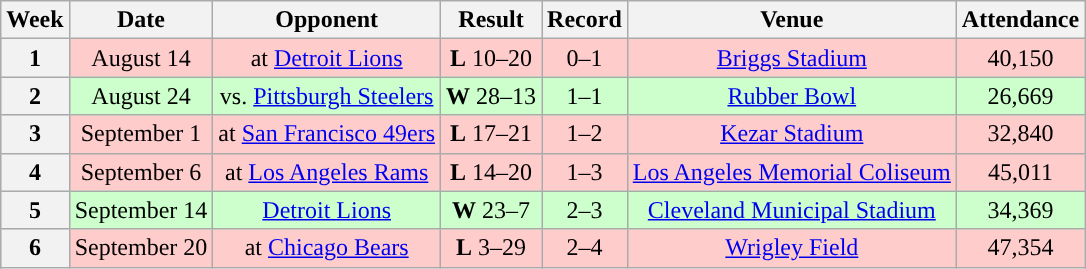<table class="wikitable" style="text-align:center">
<tr>
<th>Week</th>
<th>Date</th>
<th>Opponent</th>
<th>Result</th>
<th>Record</th>
<th>Venue</th>
<th>Attendance</th>
</tr>
<tr style="background:#fcc">
<th>1</th>
<td>August 14</td>
<td>at <a href='#'>Detroit Lions</a></td>
<td><strong>L</strong> 10–20</td>
<td>0–1</td>
<td><a href='#'>Briggs Stadium</a></td>
<td>40,150</td>
</tr>
<tr style="background:#cfc">
<th>2</th>
<td>August 24</td>
<td>vs. <a href='#'>Pittsburgh Steelers</a></td>
<td><strong>W</strong> 28–13</td>
<td>1–1</td>
<td><a href='#'>Rubber Bowl</a></td>
<td>26,669</td>
</tr>
<tr style="background:#fcc">
<th>3</th>
<td>September 1</td>
<td>at <a href='#'>San Francisco 49ers</a></td>
<td><strong>L</strong> 17–21</td>
<td>1–2</td>
<td><a href='#'>Kezar Stadium</a></td>
<td>32,840</td>
</tr>
<tr style="background:#fcc">
<th>4</th>
<td>September 6</td>
<td>at <a href='#'>Los Angeles Rams</a></td>
<td><strong>L</strong> 14–20</td>
<td>1–3</td>
<td><a href='#'>Los Angeles Memorial Coliseum</a></td>
<td>45,011</td>
</tr>
<tr style="background:#cfc">
<th>5</th>
<td>September 14</td>
<td><a href='#'>Detroit Lions</a></td>
<td><strong>W</strong> 23–7</td>
<td>2–3</td>
<td><a href='#'>Cleveland Municipal Stadium</a></td>
<td>34,369</td>
</tr>
<tr style="background:#fcc">
<th>6</th>
<td>September 20</td>
<td>at <a href='#'>Chicago Bears</a></td>
<td><strong>L</strong> 3–29</td>
<td>2–4</td>
<td><a href='#'>Wrigley Field</a></td>
<td>47,354</td>
</tr>
</table>
